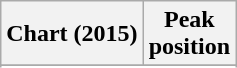<table class="wikitable sortable plainrowheaders">
<tr>
<th scope="col">Chart (2015)</th>
<th scope="col">Peak<br>position</th>
</tr>
<tr>
</tr>
<tr>
</tr>
<tr>
</tr>
<tr>
</tr>
<tr>
</tr>
<tr>
</tr>
<tr>
</tr>
<tr>
</tr>
<tr>
</tr>
<tr>
</tr>
<tr>
</tr>
<tr>
</tr>
<tr>
</tr>
<tr>
</tr>
<tr>
</tr>
</table>
